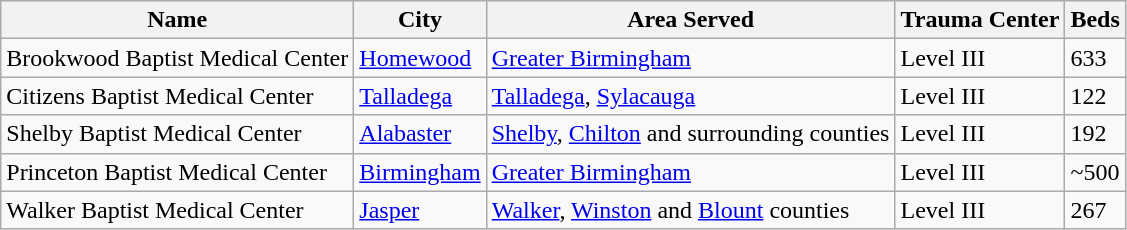<table class="wikitable sortable">
<tr>
<th>Name</th>
<th>City</th>
<th>Area Served</th>
<th>Trauma Center</th>
<th>Beds</th>
</tr>
<tr>
<td>Brookwood Baptist Medical Center</td>
<td><a href='#'>Homewood</a></td>
<td><a href='#'>Greater Birmingham</a></td>
<td>Level III</td>
<td>633</td>
</tr>
<tr>
<td>Citizens Baptist Medical Center</td>
<td><a href='#'>Talladega</a></td>
<td><a href='#'>Talladega</a>, <a href='#'>Sylacauga</a></td>
<td>Level III</td>
<td>122</td>
</tr>
<tr>
<td>Shelby Baptist Medical Center</td>
<td><a href='#'>Alabaster</a></td>
<td><a href='#'>Shelby</a>, <a href='#'>Chilton</a> and surrounding counties</td>
<td>Level III</td>
<td>192</td>
</tr>
<tr>
<td>Princeton Baptist Medical Center</td>
<td><a href='#'>Birmingham</a></td>
<td><a href='#'>Greater Birmingham</a></td>
<td>Level III</td>
<td>~500</td>
</tr>
<tr>
<td>Walker Baptist Medical Center</td>
<td><a href='#'>Jasper</a></td>
<td><a href='#'>Walker</a>, <a href='#'>Winston</a> and <a href='#'>Blount</a> counties</td>
<td>Level III</td>
<td>267</td>
</tr>
</table>
